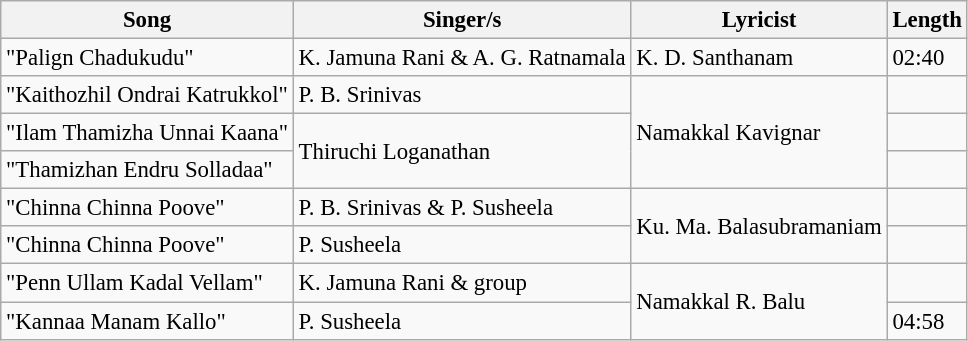<table class="wikitable" style="font-size:95%;">
<tr>
<th>Song</th>
<th>Singer/s</th>
<th>Lyricist</th>
<th>Length</th>
</tr>
<tr>
<td>"Palign Chadukudu"</td>
<td>K. Jamuna Rani & A. G. Ratnamala</td>
<td>K. D. Santhanam</td>
<td>02:40</td>
</tr>
<tr>
<td>"Kaithozhil Ondrai Katrukkol"</td>
<td>P. B. Srinivas</td>
<td rowspan=3>Namakkal Kavignar</td>
<td></td>
</tr>
<tr>
<td>"Ilam Thamizha Unnai Kaana"</td>
<td rowspan=2>Thiruchi Loganathan</td>
<td></td>
</tr>
<tr>
<td>"Thamizhan Endru Solladaa"</td>
<td></td>
</tr>
<tr>
<td>"Chinna Chinna Poove"</td>
<td>P. B. Srinivas & P. Susheela</td>
<td rowspan=2>Ku. Ma. Balasubramaniam</td>
<td></td>
</tr>
<tr>
<td>"Chinna Chinna Poove"</td>
<td>P. Susheela</td>
<td></td>
</tr>
<tr>
<td>"Penn Ullam Kadal Vellam"</td>
<td>K. Jamuna Rani & group</td>
<td rowspan=2>Namakkal R. Balu</td>
<td></td>
</tr>
<tr>
<td>"Kannaa Manam Kallo"</td>
<td>P. Susheela</td>
<td>04:58</td>
</tr>
</table>
